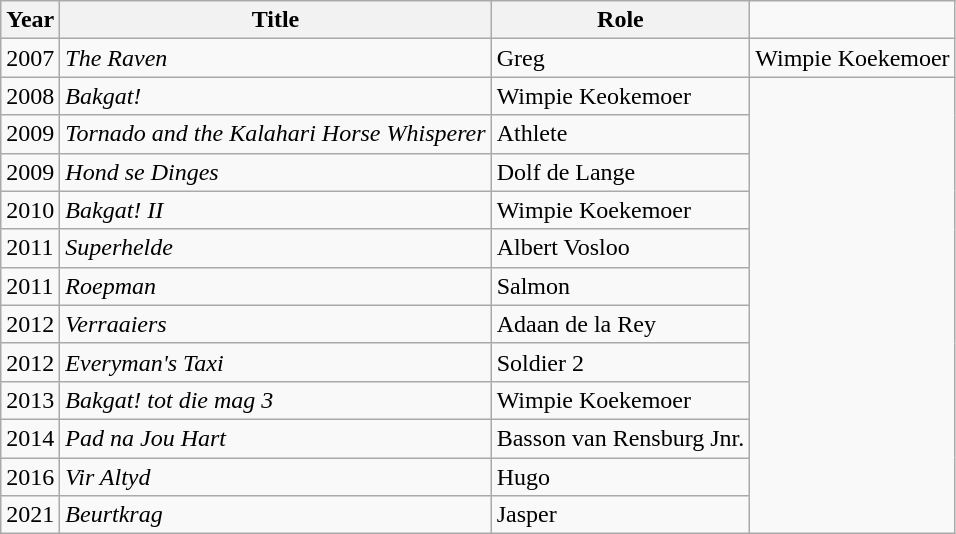<table class="wikitable sortable">
<tr>
<th>Year</th>
<th>Title</th>
<th>Role</th>
<td></td>
</tr>
<tr>
<td>2007</td>
<td><em>The Raven</em></td>
<td>Greg</td>
<td>Wimpie Koekemoer</td>
</tr>
<tr>
<td>2008</td>
<td><em>Bakgat!</em></td>
<td>Wimpie Keokemoer</td>
</tr>
<tr>
<td>2009</td>
<td><em>Tornado and the Kalahari Horse Whisperer</em></td>
<td>Athlete</td>
</tr>
<tr>
<td>2009</td>
<td><em>Hond se Dinges</em></td>
<td>Dolf de Lange</td>
</tr>
<tr>
<td>2010</td>
<td><em>Bakgat! II</em></td>
<td>Wimpie Koekemoer</td>
</tr>
<tr>
<td>2011</td>
<td><em>Superhelde</em></td>
<td>Albert Vosloo</td>
</tr>
<tr>
<td>2011</td>
<td><em>Roepman</em></td>
<td>Salmon</td>
</tr>
<tr>
<td>2012</td>
<td><em>Verraaiers</em></td>
<td>Adaan de la Rey</td>
</tr>
<tr>
<td>2012</td>
<td><em>Everyman's Taxi</em></td>
<td>Soldier 2</td>
</tr>
<tr>
<td>2013</td>
<td><em>Bakgat! tot die mag 3</em></td>
<td>Wimpie Koekemoer</td>
</tr>
<tr>
<td>2014</td>
<td><em>Pad na Jou Hart</em></td>
<td>Basson van Rensburg Jnr.</td>
</tr>
<tr>
<td>2016</td>
<td><em>Vir Altyd</em></td>
<td>Hugo</td>
</tr>
<tr>
<td>2021</td>
<td><em>Beurtkrag</em></td>
<td>Jasper</td>
</tr>
</table>
